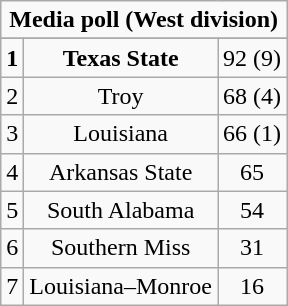<table class="wikitable" style="display: inline-table;">
<tr>
<td align="center" Colspan="3"><strong>Media poll (West division)</strong></td>
</tr>
<tr align="center">
</tr>
<tr align="center">
<td><strong>1</strong></td>
<td><strong>Texas State</strong></td>
<td>92 (9)</td>
</tr>
<tr align="center">
<td>2</td>
<td>Troy</td>
<td>68 (4)</td>
</tr>
<tr align="center">
<td>3</td>
<td>Louisiana</td>
<td>66 (1)</td>
</tr>
<tr align="center">
<td>4</td>
<td>Arkansas State</td>
<td>65</td>
</tr>
<tr align="center">
<td>5</td>
<td>South Alabama</td>
<td>54</td>
</tr>
<tr align="center">
<td>6</td>
<td>Southern Miss</td>
<td>31</td>
</tr>
<tr align="center">
<td>7</td>
<td>Louisiana–Monroe</td>
<td>16</td>
</tr>
</table>
